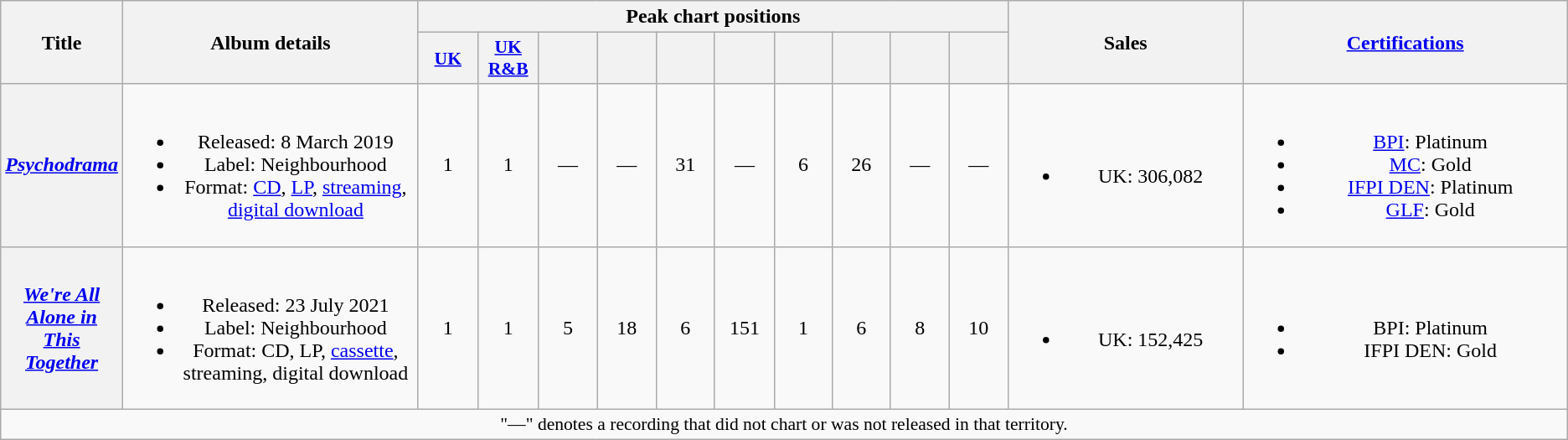<table class="wikitable plainrowheaders" style="text-align:center;">
<tr>
<th scope="col" rowspan="2">Title</th>
<th scope="col" rowspan="2" style="width:15em;">Album details</th>
<th scope="col" colspan="10">Peak chart positions</th>
<th scope="col" rowspan="2" style="width:12em;">Sales</th>
<th scope="col" rowspan="2" style="width:17em;"><a href='#'>Certifications</a></th>
</tr>
<tr>
<th scope="col" style="width:3em;font-size:90%;"><a href='#'>UK</a><br></th>
<th scope="col" style="width:3em;font-size:90%;"><a href='#'>UK<br>R&B</a><br></th>
<th scope="col" style="width:3em;font-size:90%;"><a href='#'></a><br></th>
<th scope="col" style="width:3em;font-size:90%;"><a href='#'></a><br></th>
<th scope="col" style="width:3em;font-size:90%;"><a href='#'></a><br></th>
<th scope="col" style="width:3em;font-size:90%;"><a href='#'></a><br></th>
<th scope="col" style="width:3em;font-size:90%;"><a href='#'></a><br></th>
<th scope="col" style="width:3em;font-size:90%;"><a href='#'></a><br></th>
<th scope="col" style="width:3em;font-size:90%;"><a href='#'></a><br></th>
<th scope="col" style="width:3em;font-size:90%;"><a href='#'></a><br></th>
</tr>
<tr>
<th scope="row"><em><a href='#'>Psychodrama</a></em></th>
<td><br><ul><li>Released: 8 March 2019</li><li>Label: Neighbourhood</li><li>Format: <a href='#'>CD</a>, <a href='#'>LP</a>, <a href='#'>streaming</a>, <a href='#'>digital download</a></li></ul></td>
<td>1</td>
<td>1</td>
<td>—</td>
<td>—</td>
<td>31</td>
<td>—</td>
<td>6</td>
<td>26</td>
<td>—</td>
<td>—</td>
<td><br><ul><li>UK: 306,082</li></ul></td>
<td><br><ul><li><a href='#'>BPI</a>: Platinum</li><li><a href='#'>MC</a>: Gold</li><li><a href='#'>IFPI DEN</a>: Platinum</li><li><a href='#'>GLF</a>: Gold</li></ul></td>
</tr>
<tr>
<th scope="row"><em><a href='#'>We're All Alone in This Together</a></em></th>
<td><br><ul><li>Released: 23 July 2021</li><li>Label: Neighbourhood</li><li>Format: CD, LP, <a href='#'>cassette</a>, streaming, digital download</li></ul></td>
<td>1</td>
<td>1</td>
<td>5</td>
<td>18</td>
<td>6</td>
<td>151</td>
<td>1</td>
<td>6</td>
<td>8</td>
<td>10</td>
<td><br><ul><li>UK: 152,425</li></ul></td>
<td><br><ul><li>BPI: Platinum</li><li>IFPI DEN: Gold</li></ul></td>
</tr>
<tr>
<td colspan="14" style="font-size:90%">"—" denotes a recording that did not chart or was not released in that territory.</td>
</tr>
</table>
